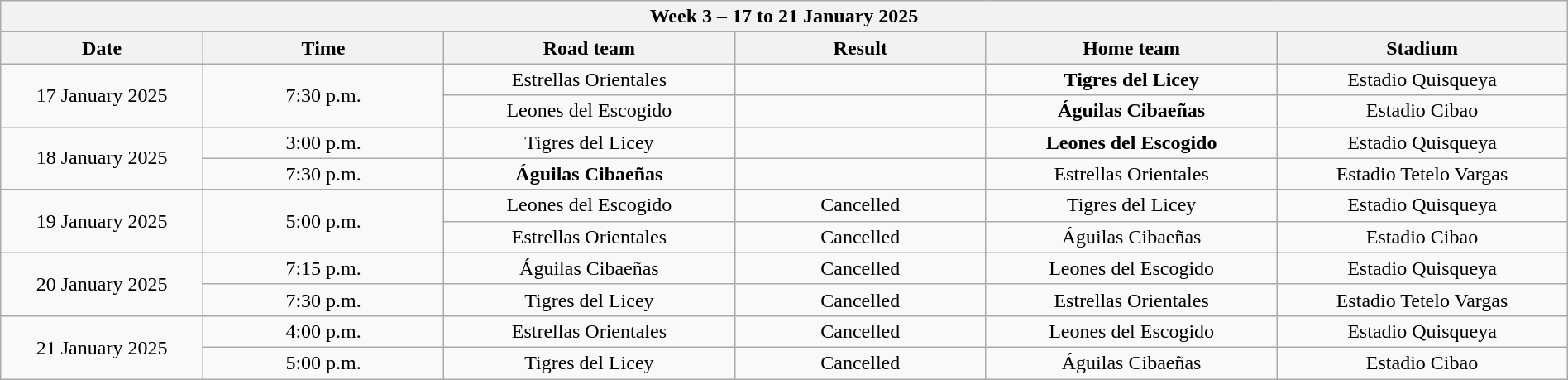<table class="wikitable collapsible collapsed" style="font-size: 100%; text-align: center; width: 100%;">
<tr>
<th colspan="6" style="with: 100%;" align=center>Week 3 – 17 to 21 January 2025</th>
</tr>
<tr>
<th width="50">Date</th>
<th width="50">Time</th>
<th width="75">Road team</th>
<th width="50">Result</th>
<th width="75">Home team</th>
<th width="75">Stadium</th>
</tr>
<tr>
<td rowspan="2">17 January 2025</td>
<td rowspan="2">7:30 p.m.</td>
<td>Estrellas Orientales</td>
<td></td>
<td><strong>Tigres del Licey</strong></td>
<td>Estadio Quisqueya</td>
</tr>
<tr>
<td>Leones del Escogido</td>
<td></td>
<td><strong>Águilas Cibaeñas</strong></td>
<td>Estadio Cibao</td>
</tr>
<tr>
<td rowspan="2">18 January 2025</td>
<td>3:00 p.m.</td>
<td>Tigres del Licey</td>
<td></td>
<td><strong>Leones del Escogido</strong></td>
<td>Estadio Quisqueya</td>
</tr>
<tr>
<td>7:30 p.m.</td>
<td><strong>Águilas Cibaeñas</strong></td>
<td></td>
<td>Estrellas Orientales</td>
<td>Estadio Tetelo Vargas</td>
</tr>
<tr>
<td rowspan="2">19 January 2025</td>
<td rowspan="2">5:00 p.m.</td>
<td>Leones del Escogido</td>
<td>Cancelled</td>
<td>Tigres del Licey</td>
<td>Estadio Quisqueya</td>
</tr>
<tr>
<td>Estrellas Orientales</td>
<td>Cancelled</td>
<td>Águilas Cibaeñas</td>
<td>Estadio Cibao</td>
</tr>
<tr>
<td rowspan="2">20 January 2025</td>
<td>7:15 p.m.</td>
<td>Águilas Cibaeñas</td>
<td>Cancelled</td>
<td>Leones del Escogido</td>
<td>Estadio Quisqueya</td>
</tr>
<tr>
<td>7:30 p.m.</td>
<td>Tigres del Licey</td>
<td>Cancelled</td>
<td>Estrellas Orientales</td>
<td>Estadio Tetelo Vargas</td>
</tr>
<tr>
<td rowspan="2">21 January 2025</td>
<td>4:00 p.m.</td>
<td>Estrellas Orientales</td>
<td>Cancelled</td>
<td>Leones del Escogido</td>
<td>Estadio Quisqueya</td>
</tr>
<tr>
<td>5:00 p.m.</td>
<td>Tigres del Licey</td>
<td>Cancelled</td>
<td>Águilas Cibaeñas</td>
<td>Estadio Cibao</td>
</tr>
</table>
